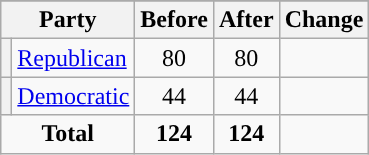<table class="wikitable" style="text-align:center;">
<tr>
</tr>
<tr>
<th colspan=2>Party</th>
<th>Before</th>
<th>After</th>
<th>Change</th>
</tr>
<tr>
<th style="background-color:"></th>
<td style="text-align:left;"><a href='#'>Republican</a></td>
<td>80</td>
<td>80</td>
<td></td>
</tr>
<tr>
<th style="background-color:"></th>
<td style="text-align:left;"><a href='#'>Democratic</a></td>
<td>44</td>
<td>44</td>
<td></td>
</tr>
<tr>
<td colspan=2><strong>Total</strong></td>
<td><strong>124</strong></td>
<td><strong>124</strong></td>
<td></td>
</tr>
</table>
